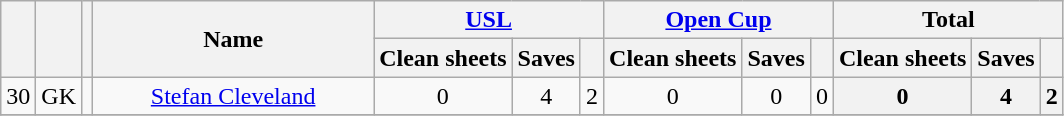<table class="wikitable sortable" style="text-align:center">
<tr>
<th rowspan="2"></th>
<th rowspan="2"></th>
<th rowspan="2"></th>
<th rowspan="2" style="width:180px;">Name</th>
<th colspan="3" style="width:87px;"><a href='#'>USL</a></th>
<th colspan="3" style="width:87px;"><a href='#'>Open Cup</a></th>
<th colspan="3" style="width:87px;">Total</th>
</tr>
<tr>
<th>Clean sheets</th>
<th>Saves</th>
<th></th>
<th>Clean sheets</th>
<th>Saves</th>
<th></th>
<th>Clean sheets</th>
<th>Saves</th>
<th></th>
</tr>
<tr>
<td>30</td>
<td>GK</td>
<td></td>
<td><a href='#'>Stefan Cleveland</a><br></td>
<td>0</td>
<td>4</td>
<td>2<br></td>
<td>0</td>
<td>0</td>
<td>0<br></td>
<th>0</th>
<th>4</th>
<th>2</th>
</tr>
<tr>
</tr>
</table>
